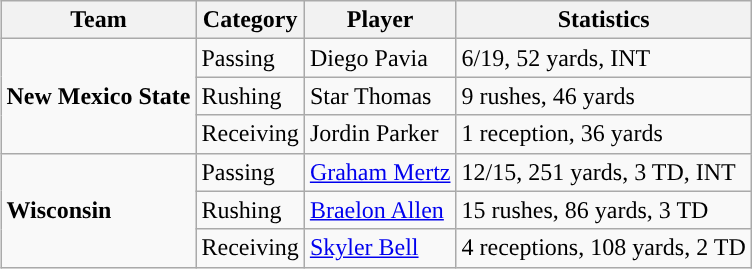<table class="wikitable" style="float: right;">
<tr>
<th>Team</th>
<th>Category</th>
<th>Player</th>
<th>Statistics</th>
</tr>
<tr>
<td rowspan=3><strong>New Mexico State</strong></td>
<td>Passing</td>
<td>Diego Pavia</td>
<td>6/19, 52 yards, INT</td>
</tr>
<tr>
<td>Rushing</td>
<td>Star Thomas</td>
<td>9 rushes, 46 yards</td>
</tr>
<tr>
<td>Receiving</td>
<td>Jordin Parker</td>
<td>1 reception, 36 yards</td>
</tr>
<tr>
<td rowspan=3><strong>Wisconsin</strong></td>
<td>Passing</td>
<td><a href='#'>Graham Mertz</a></td>
<td>12/15, 251 yards, 3 TD, INT</td>
</tr>
<tr>
<td>Rushing</td>
<td><a href='#'>Braelon Allen</a></td>
<td>15 rushes, 86 yards, 3 TD</td>
</tr>
<tr>
<td>Receiving</td>
<td><a href='#'>Skyler Bell</a></td>
<td>4 receptions, 108 yards, 2 TD</td>
</tr>
</table>
